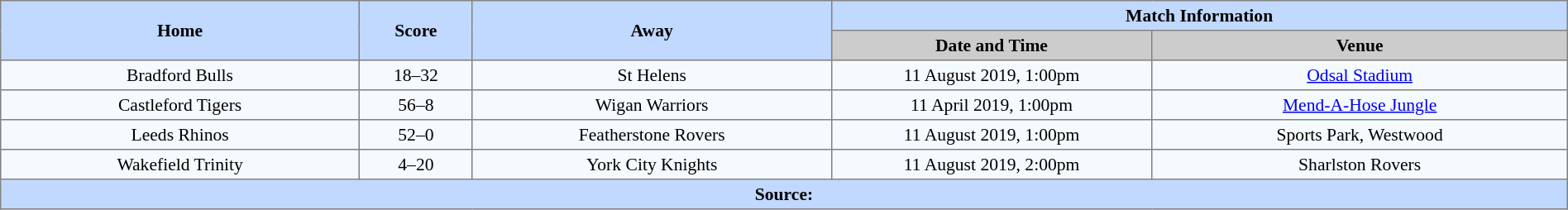<table border=1 style="border-collapse:collapse; font-size:90%; text-align:center;" cellpadding=3 cellspacing=0 width=100%>
<tr bgcolor=#C1D8FF>
<th rowspan=2 width=19%>Home</th>
<th rowspan=2 width=6%>Score</th>
<th rowspan=2 width=19%>Away</th>
<th colspan=2>Match Information</th>
</tr>
<tr bgcolor=#CCCCCC>
<th width=17%>Date and Time</th>
<th width=22%>Venue</th>
</tr>
<tr bgcolor=#F5FAFF>
<td> Bradford Bulls</td>
<td>18–32</td>
<td> St Helens</td>
<td>11 August 2019, 1:00pm</td>
<td><a href='#'>Odsal Stadium</a></td>
</tr>
<tr bgcolor=#F5FAFF>
<td> Castleford Tigers</td>
<td>56–8</td>
<td> Wigan Warriors</td>
<td>11 April 2019, 1:00pm</td>
<td><a href='#'>Mend-A-Hose Jungle</a></td>
</tr>
<tr bgcolor=#F5FAFF>
<td> Leeds Rhinos</td>
<td>52–0</td>
<td> Featherstone Rovers</td>
<td>11 August 2019, 1:00pm</td>
<td>Sports Park, Westwood</td>
</tr>
<tr bgcolor=#F5FAFF>
<td> Wakefield Trinity</td>
<td>4–20</td>
<td> York City Knights</td>
<td>11 August 2019, 2:00pm</td>
<td>Sharlston Rovers</td>
</tr>
<tr style="background:#c1d8ff;">
<th colspan=6>Source:</th>
</tr>
</table>
